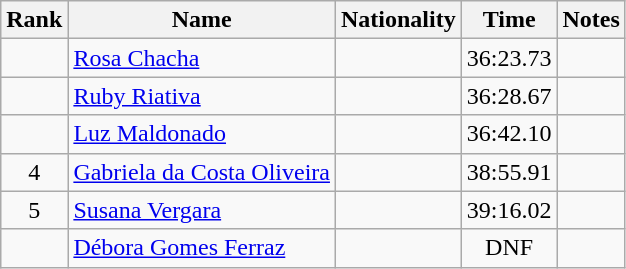<table class="wikitable sortable" style="text-align:center">
<tr>
<th>Rank</th>
<th>Name</th>
<th>Nationality</th>
<th>Time</th>
<th>Notes</th>
</tr>
<tr>
<td align=center></td>
<td align=left><a href='#'>Rosa Chacha</a></td>
<td align=left></td>
<td>36:23.73</td>
<td></td>
</tr>
<tr>
<td align=center></td>
<td align=left><a href='#'>Ruby Riativa</a></td>
<td align=left></td>
<td>36:28.67</td>
<td></td>
</tr>
<tr>
<td align=center></td>
<td align=left><a href='#'>Luz Maldonado</a></td>
<td align=left></td>
<td>36:42.10</td>
<td></td>
</tr>
<tr>
<td align=center>4</td>
<td align=left><a href='#'>Gabriela da Costa Oliveira</a></td>
<td align=left></td>
<td>38:55.91</td>
<td></td>
</tr>
<tr>
<td align=center>5</td>
<td align=left><a href='#'>Susana Vergara</a></td>
<td align=left></td>
<td>39:16.02</td>
<td></td>
</tr>
<tr>
<td align=center></td>
<td align=left><a href='#'>Débora Gomes Ferraz</a></td>
<td align=left></td>
<td>DNF</td>
<td></td>
</tr>
</table>
